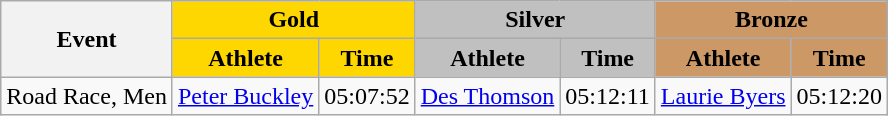<table class="wikitable">
<tr>
<th scope="col" rowspan=2>Event</th>
<th scope="colgroup" colspan=2 style="background-color: gold;">Gold</th>
<th scope="colgroup" colspan=2 style="background-color: silver;">Silver</th>
<th scope="colgroup" colspan=2 style="background-color: #cc9966;">Bronze</th>
</tr>
<tr>
<th scope="col" style="background-color:gold;">Athlete</th>
<th scope="col" style="background-color:gold;">Time</th>
<th scope="col" style="background-color:silver;">Athlete</th>
<th scope="col" style="background-color:silver;">Time</th>
<th scope="col" style="background-color:#cc9966;">Athlete</th>
<th scope="col" style="background-color:#cc9966;">Time</th>
</tr>
<tr>
<td>Road Race, Men</td>
<td><a href='#'>Peter Buckley</a> </td>
<td>05:07:52</td>
<td><a href='#'>Des Thomson</a> </td>
<td>05:12:11</td>
<td><a href='#'>Laurie Byers</a> </td>
<td>05:12:20</td>
</tr>
</table>
